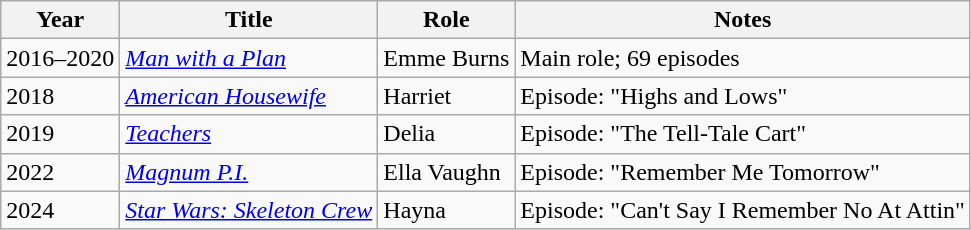<table class="wikitable sortable">
<tr>
<th>Year</th>
<th>Title</th>
<th>Role</th>
<th class="unsortable">Notes</th>
</tr>
<tr>
<td>2016–2020</td>
<td><em><a href='#'>Man with a Plan</a></em></td>
<td>Emme Burns</td>
<td>Main role; 69 episodes</td>
</tr>
<tr>
<td>2018</td>
<td><em><a href='#'>American Housewife</a></em></td>
<td>Harriet</td>
<td>Episode: "Highs and Lows"</td>
</tr>
<tr>
<td>2019</td>
<td><em><a href='#'>Teachers</a></em></td>
<td>Delia</td>
<td>Episode: "The Tell-Tale Cart"</td>
</tr>
<tr>
<td>2022</td>
<td><em><a href='#'>Magnum P.I.</a></em></td>
<td>Ella Vaughn</td>
<td>Episode: "Remember Me Tomorrow"</td>
</tr>
<tr>
<td>2024</td>
<td><em><a href='#'>Star Wars: Skeleton Crew</a></em></td>
<td>Hayna</td>
<td>Episode: "Can't Say I Remember No At Attin"</td>
</tr>
</table>
